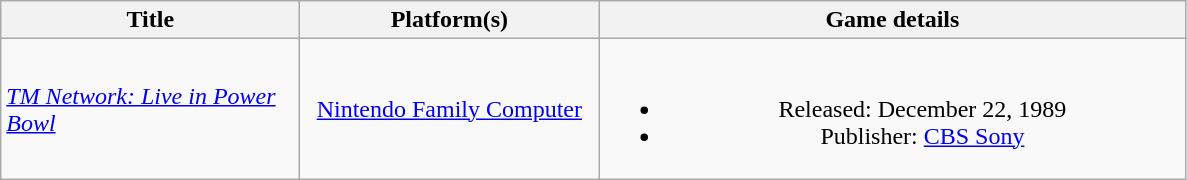<table class="wikitable plainrowheaders" style="text-align:center;">
<tr>
<th style="width:12em;">Title</th>
<th style="width:12em;">Platform(s)</th>
<th style="width:24em;">Game details</th>
</tr>
<tr>
<td align="left"><em><a href='#'>TM Network: Live in Power Bowl</a></em></td>
<td><a href='#'>Nintendo Family Computer</a></td>
<td><br><ul><li>Released: December 22, 1989</li><li>Publisher: <a href='#'>CBS Sony</a></li></ul></td>
</tr>
</table>
